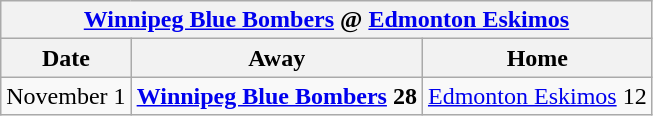<table class="wikitable">
<tr>
<th colspan=4><a href='#'>Winnipeg Blue Bombers</a> @ <a href='#'>Edmonton Eskimos</a></th>
</tr>
<tr>
<th>Date</th>
<th>Away</th>
<th>Home</th>
</tr>
<tr>
<td>November 1</td>
<td><strong><a href='#'>Winnipeg Blue Bombers</a> 28</strong></td>
<td><a href='#'>Edmonton Eskimos</a> 12</td>
</tr>
</table>
